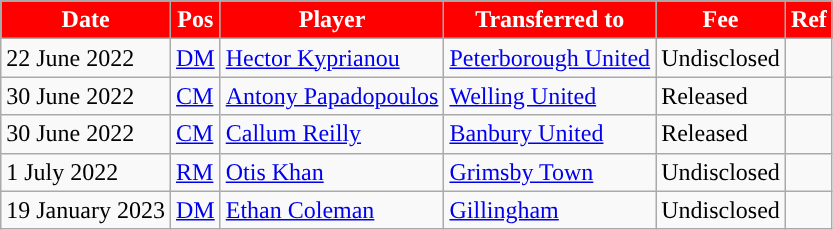<table class="wikitable plainrowheaders sortable">
<tr>
<th style="background:#FF0000; color:#FFFFFF; ">Date</th>
<th style="background:#FF0000; color:#FFFFFF; ">Pos</th>
<th style="background:#FF0000; color:#FFFFFF; ">Player</th>
<th style="background:#FF0000; color:#FFFFFF; ">Transferred to</th>
<th style="background:#FF0000; color:#FFFFFF; ">Fee</th>
<th style="background:#FF0000; color:#FFFFFF; ">Ref</th>
</tr>
<tr>
<td>22 June 2022</td>
<td><a href='#'>DM</a></td>
<td> <a href='#'>Hector Kyprianou</a></td>
<td> <a href='#'>Peterborough United</a></td>
<td>Undisclosed</td>
<td></td>
</tr>
<tr>
<td>30 June 2022</td>
<td><a href='#'>CM</a></td>
<td> <a href='#'>Antony Papadopoulos</a></td>
<td> <a href='#'>Welling United</a></td>
<td>Released</td>
<td></td>
</tr>
<tr>
<td>30 June 2022</td>
<td><a href='#'>CM</a></td>
<td> <a href='#'>Callum Reilly</a></td>
<td> <a href='#'>Banbury United</a></td>
<td>Released</td>
<td></td>
</tr>
<tr>
<td>1 July 2022</td>
<td><a href='#'>RM</a></td>
<td> <a href='#'>Otis Khan</a></td>
<td> <a href='#'>Grimsby Town</a></td>
<td>Undisclosed</td>
<td></td>
</tr>
<tr>
<td>19 January 2023</td>
<td><a href='#'>DM</a></td>
<td> <a href='#'>Ethan Coleman</a></td>
<td> <a href='#'>Gillingham</a></td>
<td>Undisclosed</td>
<td></td>
</tr>
</table>
